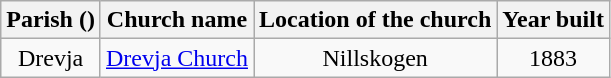<table class="wikitable" style="text-align:center">
<tr>
<th>Parish ()</th>
<th>Church name</th>
<th>Location of the church</th>
<th>Year built</th>
</tr>
<tr>
<td rowspan="1">Drevja</td>
<td><a href='#'>Drevja Church</a></td>
<td>Nillskogen</td>
<td>1883</td>
</tr>
</table>
